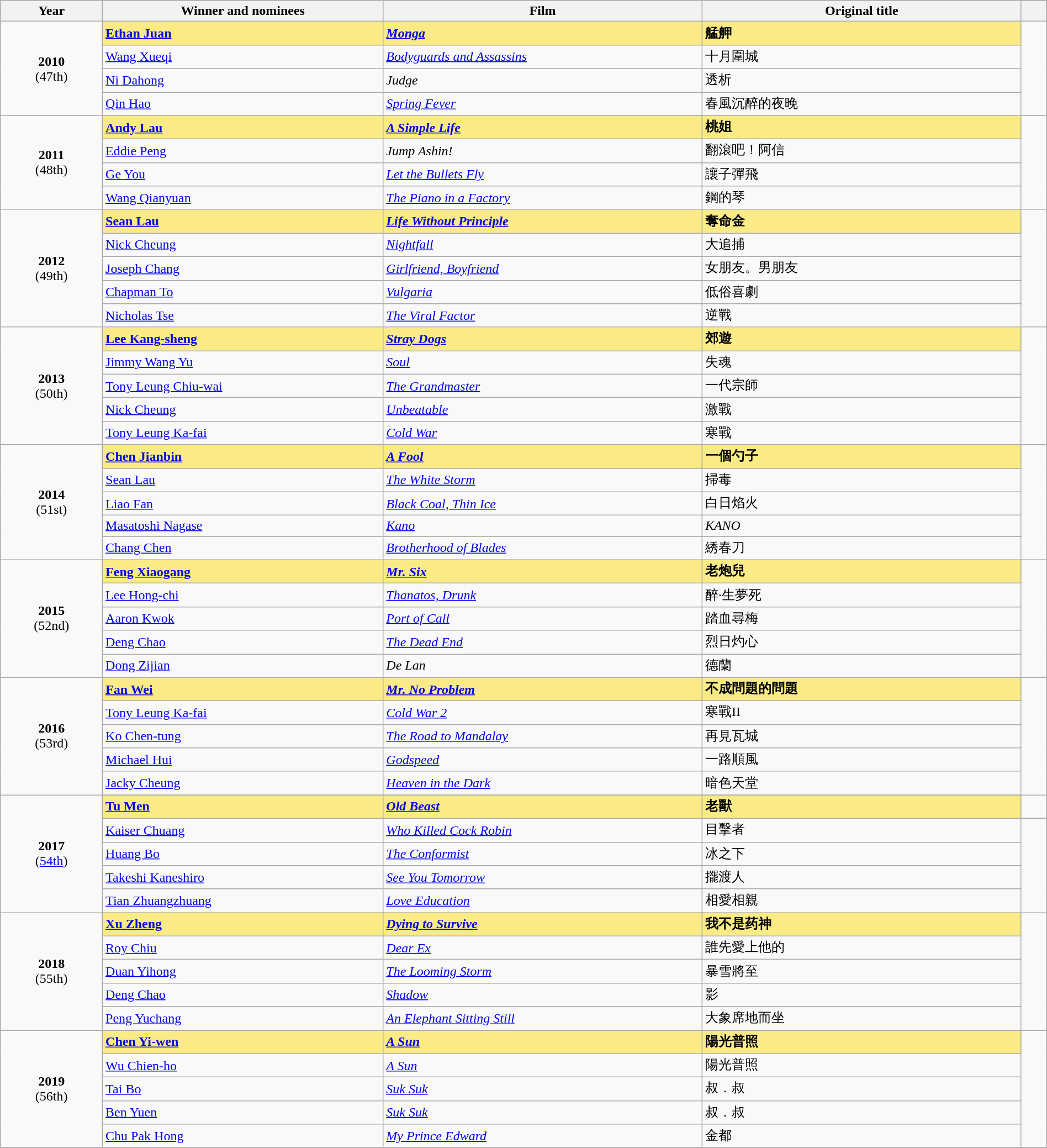<table class="wikitable" style="width:100%">
<tr style="background:#bebebe;">
<th style="width:8%;">Year</th>
<th style="width:22%;">Winner and nominees</th>
<th style="width:25%;">Film</th>
<th style="width:25%;">Original title</th>
<th style="width:2%;"></th>
</tr>
<tr>
<td rowspan="4" style="text-align:center"><strong>2010</strong><br>(47th)</td>
<td style="background:#FAEB86"><strong><a href='#'>Ethan Juan</a></strong></td>
<td style="background:#FAEB86"><strong><em><a href='#'>Monga</a></em></strong></td>
<td style="background:#FAEB86"><strong>艋舺</strong></td>
<td rowspan=4></td>
</tr>
<tr>
<td><a href='#'>Wang Xueqi</a></td>
<td><em><a href='#'>Bodyguards and Assassins</a></em></td>
<td>十月圍城</td>
</tr>
<tr>
<td><a href='#'>Ni Dahong</a></td>
<td><em>Judge</em></td>
<td>透析</td>
</tr>
<tr>
<td><a href='#'>Qin Hao</a></td>
<td><em><a href='#'>Spring Fever</a></em></td>
<td>春風沉醉的夜晚</td>
</tr>
<tr>
<td rowspan="4" style="text-align:center"><strong>2011</strong><br>(48th)</td>
<td style="background:#FAEB86"><strong><a href='#'>Andy Lau</a></strong></td>
<td style="background:#FAEB86"><strong><em><a href='#'>A Simple Life</a></em></strong></td>
<td style="background:#FAEB86"><strong>桃姐</strong></td>
<td rowspan=4></td>
</tr>
<tr>
<td><a href='#'>Eddie Peng</a></td>
<td><em>Jump Ashin!</em></td>
<td>翻滾吧！阿信</td>
</tr>
<tr>
<td><a href='#'>Ge You</a></td>
<td><em><a href='#'>Let the Bullets Fly</a></em></td>
<td>讓子彈飛</td>
</tr>
<tr>
<td><a href='#'>Wang Qianyuan</a></td>
<td><em><a href='#'>The Piano in a Factory</a></em></td>
<td>鋼的琴</td>
</tr>
<tr>
<td rowspan="5" style="text-align:center"><strong>2012</strong><br>(49th)</td>
<td style="background:#FAEB86"><strong><a href='#'>Sean Lau</a></strong></td>
<td style="background:#FAEB86"><strong><em><a href='#'>Life Without Principle</a></em></strong></td>
<td style="background:#FAEB86"><strong>奪命金</strong></td>
<td rowspan=5></td>
</tr>
<tr>
<td><a href='#'>Nick Cheung</a></td>
<td><em><a href='#'>Nightfall</a></em></td>
<td>大追捕</td>
</tr>
<tr>
<td><a href='#'>Joseph Chang</a></td>
<td><em><a href='#'>Girlfriend, Boyfriend</a></em></td>
<td>女朋友。男朋友</td>
</tr>
<tr>
<td><a href='#'>Chapman To</a></td>
<td><em><a href='#'>Vulgaria</a></em></td>
<td>低俗喜劇</td>
</tr>
<tr>
<td><a href='#'>Nicholas Tse</a></td>
<td><em><a href='#'>The Viral Factor</a></em></td>
<td>逆戰</td>
</tr>
<tr>
<td rowspan="5" style="text-align:center"><strong>2013</strong><br>(50th)</td>
<td style="background:#FAEB86"><strong><a href='#'>Lee Kang-sheng</a></strong></td>
<td style="background:#FAEB86"><strong><em><a href='#'>Stray Dogs</a></em></strong></td>
<td style="background:#FAEB86"><strong>郊遊</strong></td>
<td rowspan=5></td>
</tr>
<tr>
<td><a href='#'>Jimmy Wang Yu</a></td>
<td><em><a href='#'>Soul</a></em></td>
<td>失魂</td>
</tr>
<tr>
<td><a href='#'>Tony Leung Chiu-wai</a></td>
<td><em><a href='#'>The Grandmaster</a></em></td>
<td>一代宗師</td>
</tr>
<tr>
<td><a href='#'>Nick Cheung</a></td>
<td><em><a href='#'>Unbeatable</a></em></td>
<td>激戰</td>
</tr>
<tr>
<td><a href='#'>Tony Leung Ka-fai</a></td>
<td><em><a href='#'>Cold War</a></em></td>
<td>寒戰</td>
</tr>
<tr>
<td rowspan="5" style="text-align:center"><strong>2014</strong><br>(51st)</td>
<td style="background:#FAEB86"><strong><a href='#'>Chen Jianbin</a></strong></td>
<td style="background:#FAEB86"><strong><em><a href='#'>A Fool</a></em></strong></td>
<td style="background:#FAEB86"><strong>一個勺子</strong></td>
<td rowspan=5></td>
</tr>
<tr>
<td><a href='#'>Sean Lau</a></td>
<td><em><a href='#'>The White Storm</a></em></td>
<td>掃毒</td>
</tr>
<tr>
<td><a href='#'>Liao Fan</a></td>
<td><em><a href='#'>Black Coal, Thin Ice</a></em></td>
<td>白日焰火</td>
</tr>
<tr>
<td><a href='#'>Masatoshi Nagase</a></td>
<td><em><a href='#'>Kano</a></em></td>
<td><em>KANO</em></td>
</tr>
<tr>
<td><a href='#'>Chang Chen</a></td>
<td><em><a href='#'>Brotherhood of Blades</a></em></td>
<td>綉春刀</td>
</tr>
<tr>
<td rowspan="5" style="text-align:center"><strong>2015</strong><br>(52nd)</td>
<td style="background:#FAEB86"><strong><a href='#'>Feng Xiaogang</a></strong></td>
<td style="background:#FAEB86"><strong><em><a href='#'>Mr. Six</a></em></strong></td>
<td style="background:#FAEB86"><strong>老炮兒</strong></td>
<td rowspan=5></td>
</tr>
<tr>
<td><a href='#'>Lee Hong-chi</a></td>
<td><em><a href='#'>Thanatos, Drunk</a></em></td>
<td>醉·生夢死</td>
</tr>
<tr>
<td><a href='#'>Aaron Kwok</a></td>
<td><em><a href='#'>Port of Call</a></em></td>
<td>踏血尋梅</td>
</tr>
<tr>
<td><a href='#'>Deng Chao</a></td>
<td><em><a href='#'>The Dead End</a></em></td>
<td>烈日灼心</td>
</tr>
<tr>
<td><a href='#'>Dong Zijian</a></td>
<td><em>De Lan</em></td>
<td>德蘭</td>
</tr>
<tr>
<td rowspan="5" style="text-align:center"><strong>2016</strong><br>(53rd)</td>
<td style="background:#FAEB86"><strong><a href='#'>Fan Wei</a></strong></td>
<td style="background:#FAEB86"><strong><em><a href='#'>Mr. No Problem</a></em></strong></td>
<td style="background:#FAEB86"><strong>不成問題的問題</strong></td>
<td rowspan=5></td>
</tr>
<tr>
<td><a href='#'>Tony Leung Ka-fai</a></td>
<td><em><a href='#'>Cold War 2</a></em></td>
<td>寒戰II</td>
</tr>
<tr>
<td><a href='#'>Ko Chen-tung</a></td>
<td><em><a href='#'>The Road to Mandalay</a></em></td>
<td>再見瓦城</td>
</tr>
<tr>
<td><a href='#'>Michael Hui</a></td>
<td><em><a href='#'>Godspeed</a></em></td>
<td>一路順風</td>
</tr>
<tr>
<td><a href='#'>Jacky Cheung</a></td>
<td><em><a href='#'>Heaven in the Dark</a></em></td>
<td>暗色天堂</td>
</tr>
<tr>
<td rowspan="6" style="text-align:center"><strong>2017</strong><br>(<a href='#'>54th</a>)</td>
</tr>
<tr>
<td style="background:#FAEB86"><strong><a href='#'>Tu Men</a></strong></td>
<td style="background:#FAEB86"><strong><em><a href='#'>Old Beast</a></em></strong></td>
<td style="background:#FAEB86"><strong>老獸</strong></td>
</tr>
<tr>
<td><a href='#'>Kaiser Chuang</a></td>
<td><em><a href='#'>Who Killed Cock Robin</a></em></td>
<td>目擊者</td>
<td rowspan=4></td>
</tr>
<tr>
<td><a href='#'>Huang Bo</a></td>
<td><em><a href='#'>The Conformist</a></em></td>
<td>冰之下</td>
</tr>
<tr>
<td><a href='#'>Takeshi Kaneshiro</a></td>
<td><em><a href='#'>See You Tomorrow</a></em></td>
<td>擺渡人</td>
</tr>
<tr>
<td><a href='#'>Tian Zhuangzhuang</a></td>
<td><em><a href='#'>Love Education</a></em></td>
<td>相愛相親</td>
</tr>
<tr>
<td rowspan="5" style="text-align:center"><strong>2018</strong><br>(55th)</td>
<td style="background:#FAEB86"><strong><a href='#'>Xu Zheng</a></strong></td>
<td style="background:#FAEB86"><strong><em><a href='#'>Dying to Survive</a></em></strong></td>
<td style="background:#FAEB86"><strong>我不是药神</strong></td>
<td rowspan=5></td>
</tr>
<tr>
<td><a href='#'>Roy Chiu</a></td>
<td><em><a href='#'>Dear Ex</a></em></td>
<td>誰先愛上他的</td>
</tr>
<tr>
<td><a href='#'>Duan Yihong</a></td>
<td><em><a href='#'>The Looming Storm</a></em></td>
<td>暴雪將至</td>
</tr>
<tr>
<td><a href='#'>Deng Chao</a></td>
<td><em><a href='#'>Shadow</a></em></td>
<td>影</td>
</tr>
<tr>
<td><a href='#'>Peng Yuchang</a></td>
<td><em><a href='#'>An Elephant Sitting Still</a></em></td>
<td>大象席地而坐</td>
</tr>
<tr>
<td rowspan="5" style="text-align:center"><strong>2019</strong><br>(56th)</td>
<td style="background:#FAEB86"><strong><a href='#'>Chen Yi-wen</a></strong></td>
<td style="background:#FAEB86"><strong><em><a href='#'>A Sun</a></em></strong></td>
<td style="background:#FAEB86"><strong>陽光普照</strong></td>
<td rowspan=5></td>
</tr>
<tr>
<td><a href='#'>Wu Chien-ho</a></td>
<td><em><a href='#'>A Sun</a></em></td>
<td>陽光普照</td>
</tr>
<tr>
<td><a href='#'>Tai Bo</a></td>
<td><em><a href='#'>Suk Suk</a></em></td>
<td>叔．叔</td>
</tr>
<tr>
<td><a href='#'>Ben Yuen</a></td>
<td><em><a href='#'>Suk Suk</a></em></td>
<td>叔．叔</td>
</tr>
<tr>
<td><a href='#'>Chu Pak Hong</a></td>
<td><em><a href='#'>My Prince Edward</a></em></td>
<td>金都</td>
</tr>
<tr>
</tr>
</table>
